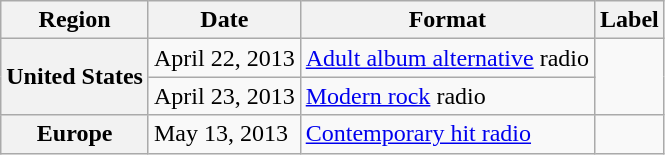<table class="wikitable plainrowheaders">
<tr>
<th>Region</th>
<th>Date</th>
<th>Format</th>
<th>Label</th>
</tr>
<tr>
<th scope="row" rowspan="2">United States</th>
<td>April 22, 2013</td>
<td><a href='#'>Adult album alternative</a> radio</td>
<td rowspan="2"></td>
</tr>
<tr>
<td>April 23, 2013</td>
<td><a href='#'>Modern rock</a> radio</td>
</tr>
<tr>
<th scope="row">Europe</th>
<td>May 13, 2013</td>
<td><a href='#'>Contemporary hit radio</a></td>
<td></td>
</tr>
</table>
